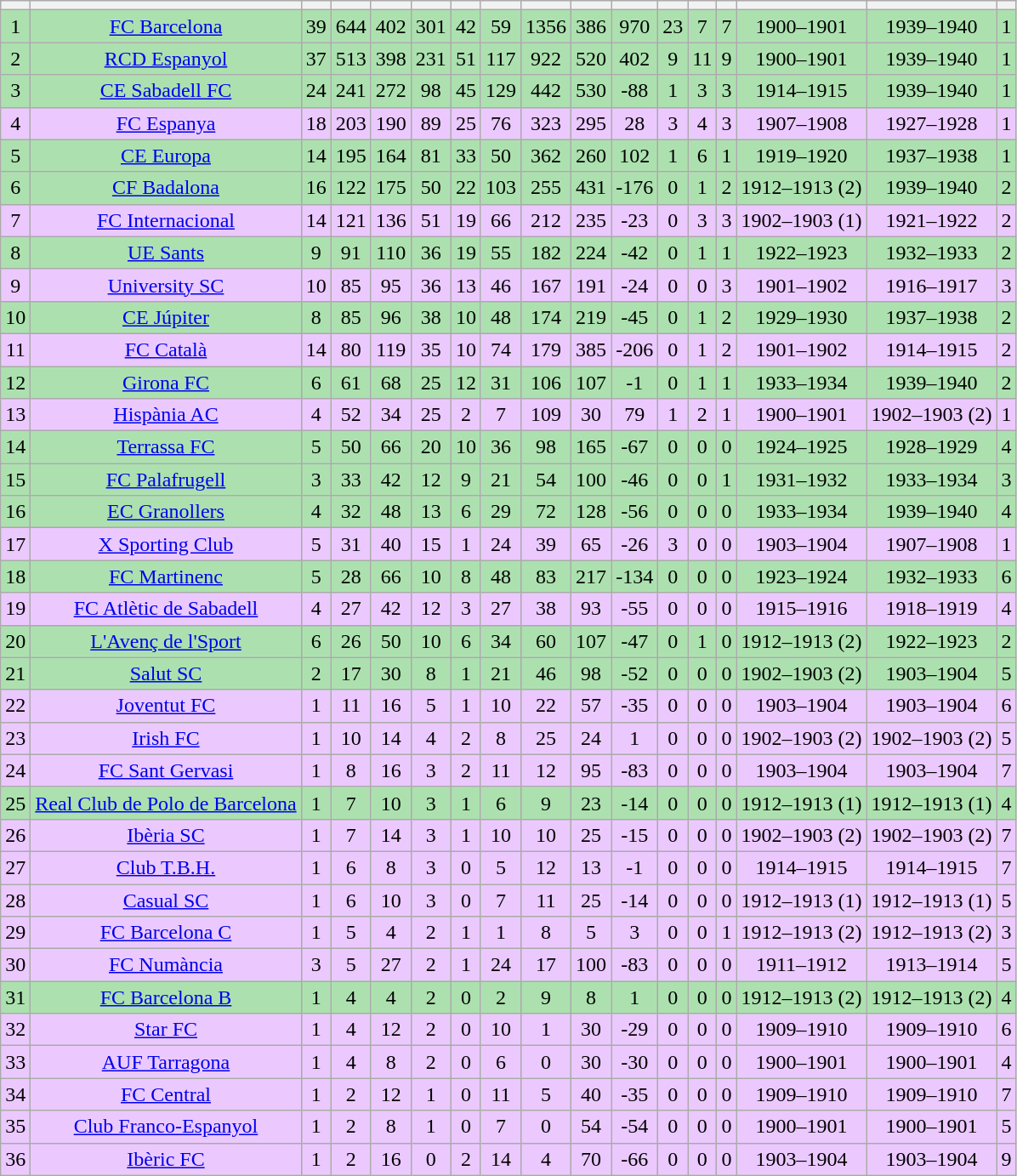<table class="wikitable sortable" style="text-align:center;">
<tr>
<th></th>
<th></th>
<th></th>
<th></th>
<th></th>
<th></th>
<th></th>
<th></th>
<th></th>
<th></th>
<th></th>
<th></th>
<th></th>
<th></th>
<th></th>
<th></th>
<th></th>
</tr>
<tr style="text-align:center; background:#ace1af;">
<td>1</td>
<td><a href='#'>FC Barcelona</a></td>
<td>39</td>
<td>644</td>
<td>402</td>
<td>301</td>
<td>42</td>
<td>59</td>
<td>1356</td>
<td>386</td>
<td>970</td>
<td>23</td>
<td>7</td>
<td>7</td>
<td>1900–1901</td>
<td>1939–1940</td>
<td>1</td>
</tr>
<tr style="text-align:center; background:#ace1af;">
<td>2</td>
<td><a href='#'>RCD Espanyol</a></td>
<td>37</td>
<td>513</td>
<td>398</td>
<td>231</td>
<td>51</td>
<td>117</td>
<td>922</td>
<td>520</td>
<td>402</td>
<td>9</td>
<td>11</td>
<td>9</td>
<td>1900–1901</td>
<td>1939–1940</td>
<td>1</td>
</tr>
<tr style="text-align:center; background:#ace1af;">
<td>3</td>
<td><a href='#'>CE Sabadell FC</a></td>
<td>24</td>
<td>241</td>
<td>272</td>
<td>98</td>
<td>45</td>
<td>129</td>
<td>442</td>
<td>530</td>
<td>-88</td>
<td>1</td>
<td>3</td>
<td>3</td>
<td>1914–1915</td>
<td>1939–1940</td>
<td>1</td>
</tr>
<tr style="text-align:center;  background:#ebc9fe;">
<td>4</td>
<td><a href='#'>FC Espanya</a></td>
<td>18</td>
<td>203</td>
<td>190</td>
<td>89</td>
<td>25</td>
<td>76</td>
<td>323</td>
<td>295</td>
<td>28</td>
<td>3</td>
<td>4</td>
<td>3</td>
<td>1907–1908</td>
<td>1927–1928</td>
<td>1</td>
</tr>
<tr style="text-align:center; background:#ace1af;">
<td>5</td>
<td><a href='#'>CE Europa</a></td>
<td>14</td>
<td>195</td>
<td>164</td>
<td>81</td>
<td>33</td>
<td>50</td>
<td>362</td>
<td>260</td>
<td>102</td>
<td>1</td>
<td>6</td>
<td>1</td>
<td>1919–1920</td>
<td>1937–1938</td>
<td>1</td>
</tr>
<tr style="text-align:center; background:#ace1af;">
<td>6</td>
<td><a href='#'>CF Badalona</a></td>
<td>16</td>
<td>122</td>
<td>175</td>
<td>50</td>
<td>22</td>
<td>103</td>
<td>255</td>
<td>431</td>
<td>-176</td>
<td>0</td>
<td>1</td>
<td>2</td>
<td>1912–1913 (2)</td>
<td>1939–1940</td>
<td>2</td>
</tr>
<tr style="text-align:center;  background:#ebc9fe;">
<td>7</td>
<td><a href='#'>FC Internacional</a></td>
<td>14</td>
<td>121</td>
<td>136</td>
<td>51</td>
<td>19</td>
<td>66</td>
<td>212</td>
<td>235</td>
<td>-23</td>
<td>0</td>
<td>3</td>
<td>3</td>
<td>1902–1903 (1)</td>
<td>1921–1922</td>
<td>2</td>
</tr>
<tr style="text-align:center; background:#ace1af;">
<td>8</td>
<td><a href='#'>UE Sants</a></td>
<td>9</td>
<td>91</td>
<td>110</td>
<td>36</td>
<td>19</td>
<td>55</td>
<td>182</td>
<td>224</td>
<td>-42</td>
<td>0</td>
<td>1</td>
<td>1</td>
<td>1922–1923</td>
<td>1932–1933</td>
<td>2</td>
</tr>
<tr style="text-align:center;  background:#ebc9fe;">
<td>9</td>
<td><a href='#'>University SC</a></td>
<td>10</td>
<td>85</td>
<td>95</td>
<td>36</td>
<td>13</td>
<td>46</td>
<td>167</td>
<td>191</td>
<td>-24</td>
<td>0</td>
<td>0</td>
<td>3</td>
<td>1901–1902</td>
<td>1916–1917</td>
<td>3</td>
</tr>
<tr style="text-align:center; background:#ace1af;">
<td>10</td>
<td><a href='#'>CE Júpiter</a></td>
<td>8</td>
<td>85</td>
<td>96</td>
<td>38</td>
<td>10</td>
<td>48</td>
<td>174</td>
<td>219</td>
<td>-45</td>
<td>0</td>
<td>1</td>
<td>2</td>
<td>1929–1930</td>
<td>1937–1938</td>
<td>2</td>
</tr>
<tr style="text-align:center;  background:#ebc9fe;">
<td>11</td>
<td><a href='#'>FC Català</a></td>
<td>14</td>
<td>80</td>
<td>119</td>
<td>35</td>
<td>10</td>
<td>74</td>
<td>179</td>
<td>385</td>
<td>-206</td>
<td>0</td>
<td>1</td>
<td>2</td>
<td>1901–1902</td>
<td>1914–1915</td>
<td>2</td>
</tr>
<tr style="text-align:center; background:#ace1af;">
<td>12</td>
<td><a href='#'>Girona FC</a></td>
<td>6</td>
<td>61</td>
<td>68</td>
<td>25</td>
<td>12</td>
<td>31</td>
<td>106</td>
<td>107</td>
<td>-1</td>
<td>0</td>
<td>1</td>
<td>1</td>
<td>1933–1934</td>
<td>1939–1940</td>
<td>2</td>
</tr>
<tr style="text-align:center;  background:#ebc9fe;">
<td>13</td>
<td><a href='#'>Hispània AC</a></td>
<td>4</td>
<td>52</td>
<td>34</td>
<td>25</td>
<td>2</td>
<td>7</td>
<td>109</td>
<td>30</td>
<td>79</td>
<td>1</td>
<td>2</td>
<td>1</td>
<td>1900–1901</td>
<td>1902–1903 (2)</td>
<td>1</td>
</tr>
<tr style="text-align:center; background:#ace1af;">
<td>14</td>
<td><a href='#'>Terrassa FC</a></td>
<td>5</td>
<td>50</td>
<td>66</td>
<td>20</td>
<td>10</td>
<td>36</td>
<td>98</td>
<td>165</td>
<td>-67</td>
<td>0</td>
<td>0</td>
<td>0</td>
<td>1924–1925</td>
<td>1928–1929</td>
<td>4</td>
</tr>
<tr style="text-align:center; background:#ace1af;">
<td>15</td>
<td><a href='#'>FC Palafrugell</a></td>
<td>3</td>
<td>33</td>
<td>42</td>
<td>12</td>
<td>9</td>
<td>21</td>
<td>54</td>
<td>100</td>
<td>-46</td>
<td>0</td>
<td>0</td>
<td>1</td>
<td>1931–1932</td>
<td>1933–1934</td>
<td>3</td>
</tr>
<tr style="text-align:center; background:#ace1af;">
<td>16</td>
<td><a href='#'>EC Granollers</a></td>
<td>4</td>
<td>32</td>
<td>48</td>
<td>13</td>
<td>6</td>
<td>29</td>
<td>72</td>
<td>128</td>
<td>-56</td>
<td>0</td>
<td>0</td>
<td>0</td>
<td>1933–1934</td>
<td>1939–1940</td>
<td>4</td>
</tr>
<tr style="text-align:center;  background:#ebc9fe;">
<td>17</td>
<td><a href='#'>X Sporting Club</a></td>
<td>5</td>
<td>31</td>
<td>40</td>
<td>15</td>
<td>1</td>
<td>24</td>
<td>39</td>
<td>65</td>
<td>-26</td>
<td>3</td>
<td>0</td>
<td>0</td>
<td>1903–1904</td>
<td>1907–1908</td>
<td>1</td>
</tr>
<tr style="text-align:center; background:#ace1af;">
<td>18</td>
<td><a href='#'>FC Martinenc</a></td>
<td>5</td>
<td>28</td>
<td>66</td>
<td>10</td>
<td>8</td>
<td>48</td>
<td>83</td>
<td>217</td>
<td>-134</td>
<td>0</td>
<td>0</td>
<td>0</td>
<td>1923–1924</td>
<td>1932–1933</td>
<td>6</td>
</tr>
<tr style="text-align:center;  background:#ebc9fe;">
<td>19</td>
<td><a href='#'>FC Atlètic de Sabadell</a></td>
<td>4</td>
<td>27</td>
<td>42</td>
<td>12</td>
<td>3</td>
<td>27</td>
<td>38</td>
<td>93</td>
<td>-55</td>
<td>0</td>
<td>0</td>
<td>0</td>
<td>1915–1916</td>
<td>1918–1919</td>
<td>4</td>
</tr>
<tr style="text-align:center; background:#ace1af;">
<td>20</td>
<td><a href='#'>L'Avenç de l'Sport</a></td>
<td>6</td>
<td>26</td>
<td>50</td>
<td>10</td>
<td>6</td>
<td>34</td>
<td>60</td>
<td>107</td>
<td>-47</td>
<td>0</td>
<td>1</td>
<td>0</td>
<td>1912–1913 (2)</td>
<td>1922–1923</td>
<td>2</td>
</tr>
<tr style="text-align:center;  background:#ace1af;">
<td>21</td>
<td><a href='#'>Salut SC</a></td>
<td>2</td>
<td>17</td>
<td>30</td>
<td>8</td>
<td>1</td>
<td>21</td>
<td>46</td>
<td>98</td>
<td>-52</td>
<td>0</td>
<td>0</td>
<td>0</td>
<td>1902–1903 (2)</td>
<td>1903–1904</td>
<td>5</td>
</tr>
<tr style="text-align:center;  background:#ebc9fe;">
<td>22</td>
<td><a href='#'>Joventut FC</a></td>
<td>1</td>
<td>11</td>
<td>16</td>
<td>5</td>
<td>1</td>
<td>10</td>
<td>22</td>
<td>57</td>
<td>-35</td>
<td>0</td>
<td>0</td>
<td>0</td>
<td>1903–1904</td>
<td>1903–1904</td>
<td>6</td>
</tr>
<tr style="text-align:center;  background:#ebc9fe;">
<td>23</td>
<td><a href='#'>Irish FC</a></td>
<td>1</td>
<td>10</td>
<td>14</td>
<td>4</td>
<td>2</td>
<td>8</td>
<td>25</td>
<td>24</td>
<td>1</td>
<td>0</td>
<td>0</td>
<td>0</td>
<td>1902–1903 (2)</td>
<td>1902–1903 (2)</td>
<td>5</td>
</tr>
<tr style="text-align:center;  background:#ebc9fe;">
<td>24</td>
<td><a href='#'>FC Sant Gervasi</a></td>
<td>1</td>
<td>8</td>
<td>16</td>
<td>3</td>
<td>2</td>
<td>11</td>
<td>12</td>
<td>95</td>
<td>-83</td>
<td>0</td>
<td>0</td>
<td>0</td>
<td>1903–1904</td>
<td>1903–1904</td>
<td>7</td>
</tr>
<tr style="text-align:center; background:#ace1af;">
<td>25</td>
<td><a href='#'>Real Club de Polo de Barcelona</a></td>
<td>1</td>
<td>7</td>
<td>10</td>
<td>3</td>
<td>1</td>
<td>6</td>
<td>9</td>
<td>23</td>
<td>-14</td>
<td>0</td>
<td>0</td>
<td>0</td>
<td>1912–1913 (1)</td>
<td>1912–1913 (1)</td>
<td>4</td>
</tr>
<tr style="text-align:center;  background:#ebc9fe;">
<td>26</td>
<td><a href='#'>Ibèria SC</a></td>
<td>1</td>
<td>7</td>
<td>14</td>
<td>3</td>
<td>1</td>
<td>10</td>
<td>10</td>
<td>25</td>
<td>-15</td>
<td>0</td>
<td>0</td>
<td>0</td>
<td>1902–1903 (2)</td>
<td>1902–1903 (2)</td>
<td>7</td>
</tr>
<tr style="text-align:center;  background:#ebc9fe;">
<td>27</td>
<td><a href='#'>Club T.B.H.</a></td>
<td>1</td>
<td>6</td>
<td>8</td>
<td>3</td>
<td>0</td>
<td>5</td>
<td>12</td>
<td>13</td>
<td>-1</td>
<td>0</td>
<td>0</td>
<td>0</td>
<td>1914–1915</td>
<td>1914–1915</td>
<td>7</td>
</tr>
<tr style="text-align:center;  background:#ebc9fe;">
<td>28</td>
<td><a href='#'>Casual SC</a></td>
<td>1</td>
<td>6</td>
<td>10</td>
<td>3</td>
<td>0</td>
<td>7</td>
<td>11</td>
<td>25</td>
<td>-14</td>
<td>0</td>
<td>0</td>
<td>0</td>
<td>1912–1913 (1)</td>
<td>1912–1913 (1)</td>
<td>5</td>
</tr>
<tr style="text-align:center;  background:#ebc9fe;">
<td>29</td>
<td><a href='#'>FC Barcelona C</a></td>
<td>1</td>
<td>5</td>
<td>4</td>
<td>2</td>
<td>1</td>
<td>1</td>
<td>8</td>
<td>5</td>
<td>3</td>
<td>0</td>
<td>0</td>
<td>1</td>
<td>1912–1913 (2)</td>
<td>1912–1913 (2)</td>
<td>3</td>
</tr>
<tr style="text-align:center;  background:#ebc9fe;">
<td>30</td>
<td><a href='#'>FC Numància</a></td>
<td>3</td>
<td>5</td>
<td>27</td>
<td>2</td>
<td>1</td>
<td>24</td>
<td>17</td>
<td>100</td>
<td>-83</td>
<td>0</td>
<td>0</td>
<td>0</td>
<td>1911–1912</td>
<td>1913–1914</td>
<td>5</td>
</tr>
<tr style="text-align:center; background:#ace1af;">
<td>31</td>
<td><a href='#'>FC Barcelona B</a></td>
<td>1</td>
<td>4</td>
<td>4</td>
<td>2</td>
<td>0</td>
<td>2</td>
<td>9</td>
<td>8</td>
<td>1</td>
<td>0</td>
<td>0</td>
<td>0</td>
<td>1912–1913 (2)</td>
<td>1912–1913 (2)</td>
<td>4</td>
</tr>
<tr style="text-align:center;  background:#ebc9fe;">
<td>32</td>
<td><a href='#'>Star FC</a></td>
<td>1</td>
<td>4</td>
<td>12</td>
<td>2</td>
<td>0</td>
<td>10</td>
<td>1</td>
<td>30</td>
<td>-29</td>
<td>0</td>
<td>0</td>
<td>0</td>
<td>1909–1910</td>
<td>1909–1910</td>
<td>6</td>
</tr>
<tr style="text-align:center;  background:#ebc9fe;">
<td>33</td>
<td><a href='#'>AUF Tarragona</a></td>
<td>1</td>
<td>4</td>
<td>8</td>
<td>2</td>
<td>0</td>
<td>6</td>
<td>0</td>
<td>30</td>
<td>-30</td>
<td>0</td>
<td>0</td>
<td>0</td>
<td>1900–1901</td>
<td>1900–1901</td>
<td>4</td>
</tr>
<tr style="text-align:center;  background:#ebc9fe;">
<td>34</td>
<td><a href='#'>FC Central</a></td>
<td>1</td>
<td>2</td>
<td>12</td>
<td>1</td>
<td>0</td>
<td>11</td>
<td>5</td>
<td>40</td>
<td>-35</td>
<td>0</td>
<td>0</td>
<td>0</td>
<td>1909–1910</td>
<td>1909–1910</td>
<td>7</td>
</tr>
<tr style="text-align:center;  background:#ebc9fe;">
<td>35</td>
<td><a href='#'>Club Franco-Espanyol</a></td>
<td>1</td>
<td>2</td>
<td>8</td>
<td>1</td>
<td>0</td>
<td>7</td>
<td>0</td>
<td>54</td>
<td>-54</td>
<td>0</td>
<td>0</td>
<td>0</td>
<td>1900–1901</td>
<td>1900–1901</td>
<td>5</td>
</tr>
<tr style="text-align:center;  background:#ebc9fe;">
<td>36</td>
<td><a href='#'>Ibèric FC</a></td>
<td>1</td>
<td>2</td>
<td>16</td>
<td>0</td>
<td>2</td>
<td>14</td>
<td>4</td>
<td>70</td>
<td>-66</td>
<td>0</td>
<td>0</td>
<td>0</td>
<td>1903–1904</td>
<td>1903–1904</td>
<td>9</td>
</tr>
</table>
